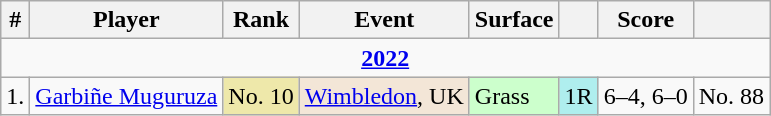<table class="wikitable sortable">
<tr>
<th>#</th>
<th>Player</th>
<th>Rank</th>
<th>Event</th>
<th>Surface</th>
<th></th>
<th>Score</th>
<th></th>
</tr>
<tr>
<td colspan="8" align="center"><strong><a href='#'>2022</a></strong></td>
</tr>
<tr>
<td>1.</td>
<td> <a href='#'>Garbiñe Muguruza</a></td>
<td bgcolor="eee8aa">No. 10</td>
<td style="background:#f3e6d7;"><a href='#'>Wimbledon</a>, UK</td>
<td bgcolor="#cfc">Grass</td>
<td bgcolor="afeeee">1R</td>
<td>6–4, 6–0</td>
<td>No. 88</td>
</tr>
</table>
